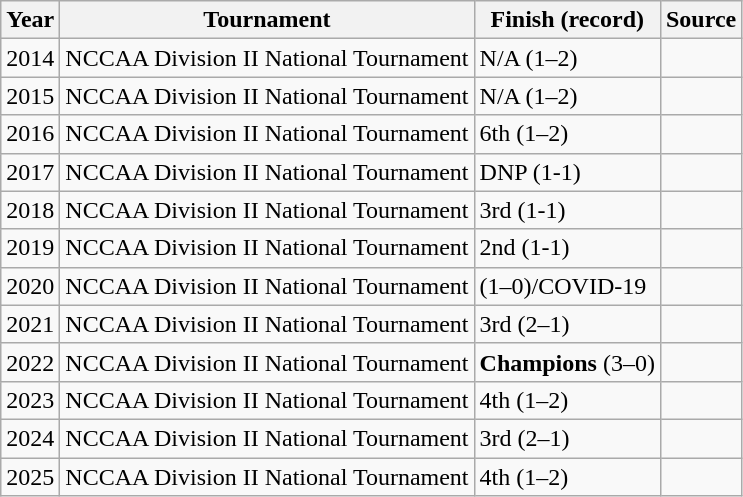<table class="wikitable">
<tr>
<th>Year</th>
<th>Tournament</th>
<th>Finish (record)</th>
<th>Source</th>
</tr>
<tr>
<td>2014</td>
<td>NCCAA Division II National Tournament</td>
<td>N/A (1–2)</td>
<td></td>
</tr>
<tr>
<td>2015</td>
<td>NCCAA Division II National Tournament</td>
<td>N/A (1–2)</td>
<td></td>
</tr>
<tr>
<td>2016</td>
<td>NCCAA Division II National Tournament</td>
<td>6th (1–2)</td>
<td></td>
</tr>
<tr>
<td>2017</td>
<td>NCCAA Division II National Tournament</td>
<td>DNP (1-1)</td>
<td></td>
</tr>
<tr>
<td>2018</td>
<td>NCCAA Division II National Tournament</td>
<td>3rd (1-1)</td>
<td></td>
</tr>
<tr>
<td>2019</td>
<td>NCCAA Division II National Tournament</td>
<td>2nd (1-1)</td>
<td></td>
</tr>
<tr>
<td>2020</td>
<td>NCCAA Division II National Tournament</td>
<td>(1–0)/COVID-19</td>
<td></td>
</tr>
<tr>
<td>2021</td>
<td>NCCAA Division II National Tournament</td>
<td>3rd (2–1)</td>
<td></td>
</tr>
<tr>
<td>2022</td>
<td>NCCAA Division II National Tournament</td>
<td><strong>Champions</strong> (3–0)</td>
<td></td>
</tr>
<tr>
<td>2023</td>
<td>NCCAA Division II National Tournament</td>
<td>4th (1–2)</td>
<td></td>
</tr>
<tr>
<td>2024</td>
<td>NCCAA Division II National Tournament</td>
<td>3rd (2–1)</td>
<td></td>
</tr>
<tr>
<td>2025</td>
<td>NCCAA Division II National Tournament</td>
<td>4th (1–2)</td>
<td></td>
</tr>
</table>
